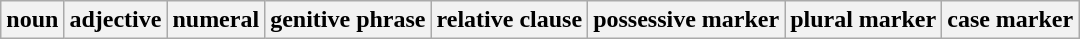<table class="wikitable">
<tr>
<th>noun</th>
<th>adjective</th>
<th>numeral</th>
<th>genitive phrase</th>
<th>relative clause</th>
<th>possessive marker</th>
<th>plural marker</th>
<th>case marker</th>
</tr>
</table>
